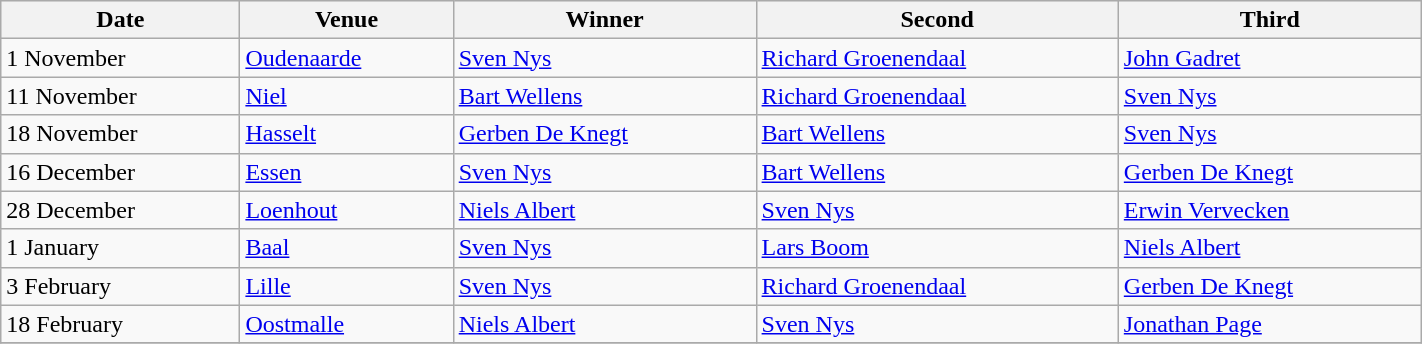<table class="wikitable" width=75%>
<tr bgcolor="#efefef">
<th>Date</th>
<th>Venue</th>
<th>Winner</th>
<th>Second</th>
<th>Third</th>
</tr>
<tr>
<td>1 November</td>
<td> <a href='#'>Oudenaarde</a></td>
<td> <a href='#'>Sven Nys</a></td>
<td> <a href='#'>Richard Groenendaal</a></td>
<td> <a href='#'>John Gadret</a></td>
</tr>
<tr>
<td>11 November</td>
<td> <a href='#'>Niel</a></td>
<td> <a href='#'>Bart Wellens</a></td>
<td> <a href='#'>Richard Groenendaal</a></td>
<td> <a href='#'>Sven Nys</a></td>
</tr>
<tr>
<td>18 November</td>
<td> <a href='#'>Hasselt</a></td>
<td> <a href='#'>Gerben De Knegt</a></td>
<td> <a href='#'>Bart Wellens</a></td>
<td> <a href='#'>Sven Nys</a></td>
</tr>
<tr>
<td>16 December</td>
<td> <a href='#'>Essen</a></td>
<td> <a href='#'>Sven Nys</a></td>
<td> <a href='#'>Bart Wellens</a></td>
<td> <a href='#'>Gerben De Knegt</a></td>
</tr>
<tr>
<td>28 December</td>
<td> <a href='#'>Loenhout</a></td>
<td> <a href='#'>Niels Albert</a></td>
<td> <a href='#'>Sven Nys</a></td>
<td> <a href='#'>Erwin Vervecken</a></td>
</tr>
<tr>
<td>1 January</td>
<td> <a href='#'>Baal</a></td>
<td> <a href='#'>Sven Nys</a></td>
<td> <a href='#'>Lars Boom</a></td>
<td> <a href='#'>Niels Albert</a></td>
</tr>
<tr>
<td>3 February</td>
<td> <a href='#'>Lille</a></td>
<td> <a href='#'>Sven Nys</a></td>
<td> <a href='#'>Richard Groenendaal</a></td>
<td> <a href='#'>Gerben De Knegt</a></td>
</tr>
<tr>
<td>18 February</td>
<td> <a href='#'>Oostmalle</a></td>
<td> <a href='#'>Niels Albert</a></td>
<td> <a href='#'>Sven Nys</a></td>
<td> <a href='#'>Jonathan Page</a></td>
</tr>
<tr>
</tr>
</table>
